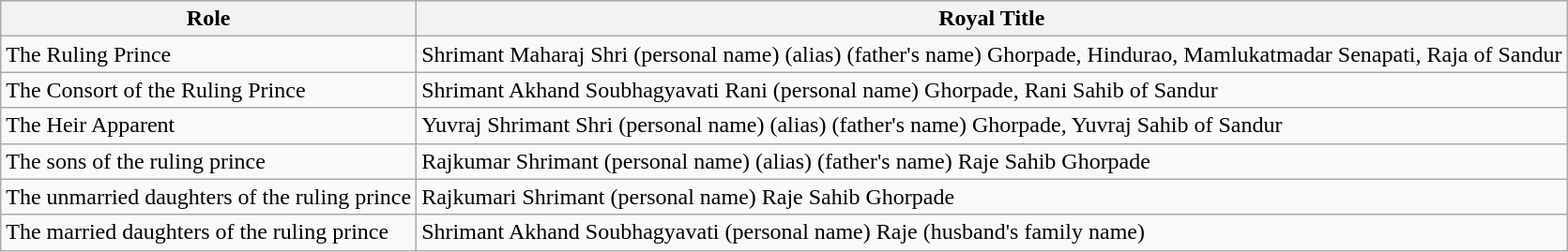<table class="wikitable">
<tr>
<th>Role</th>
<th>Royal Title</th>
</tr>
<tr>
<td>The Ruling Prince</td>
<td>Shrimant Maharaj Shri (personal name) (alias) (father's name) Ghorpade, Hindurao, Mamlukatmadar Senapati, Raja of Sandur</td>
</tr>
<tr>
<td>The Consort of the Ruling Prince</td>
<td>Shrimant Akhand Soubhagyavati Rani (personal name) Ghorpade, Rani Sahib of Sandur</td>
</tr>
<tr>
<td>The Heir Apparent</td>
<td>Yuvraj Shrimant Shri (personal name) (alias) (father's name) Ghorpade, Yuvraj Sahib of Sandur</td>
</tr>
<tr>
<td>The sons of the ruling prince</td>
<td>Rajkumar Shrimant (personal name) (alias) (father's name) Raje Sahib Ghorpade</td>
</tr>
<tr>
<td>The unmarried daughters of the ruling prince</td>
<td>Rajkumari Shrimant (personal name) Raje Sahib Ghorpade</td>
</tr>
<tr>
<td>The married daughters of the ruling prince</td>
<td>Shrimant Akhand Soubhagyavati (personal name) Raje (husband's family name)</td>
</tr>
</table>
